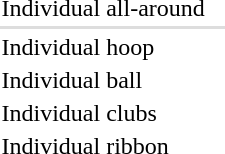<table>
<tr>
<td>Individual all-around<br></td>
<td></td>
<td></td>
<td></td>
</tr>
<tr bgcolor=#DDDDDD>
<td colspan=7></td>
</tr>
<tr>
<td>Individual hoop<br></td>
<td></td>
<td></td>
<td></td>
</tr>
<tr>
<td>Individual ball<br></td>
<td></td>
<td></td>
<td></td>
</tr>
<tr>
<td>Individual clubs<br></td>
<td></td>
<td></td>
<td></td>
</tr>
<tr>
<td>Individual ribbon<br></td>
<td></td>
<td></td>
<td></td>
</tr>
<tr>
</tr>
</table>
